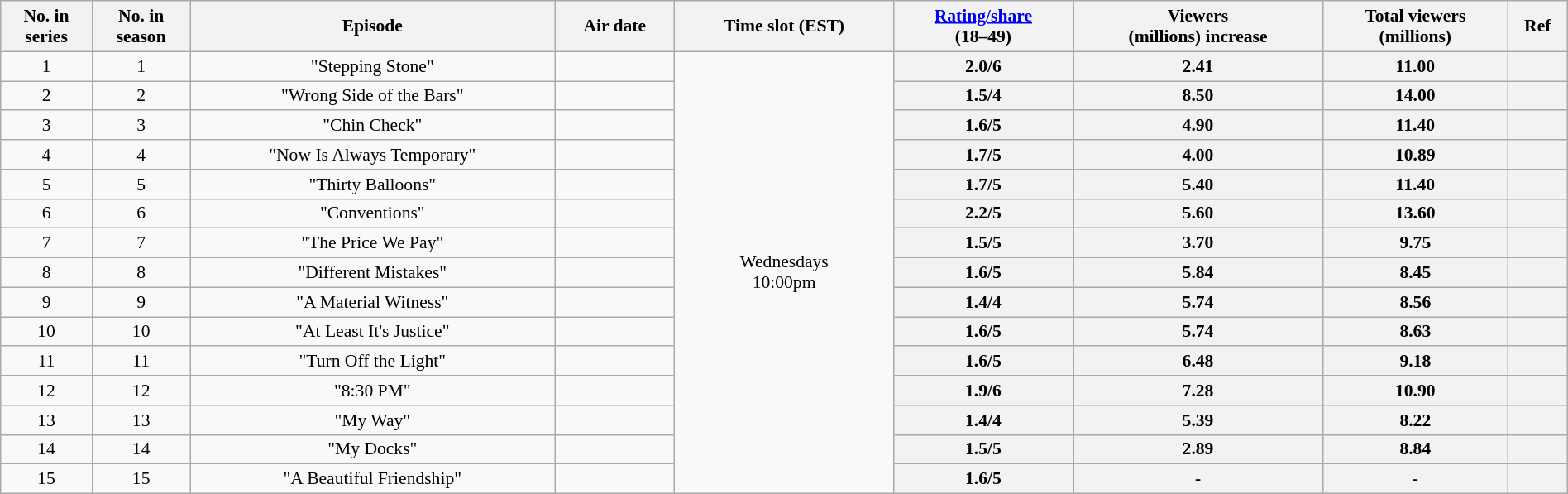<table class="wikitable" style="font-size:90%; text-align:center; width: 100%; margin-left: auto; margin-right: auto;">
<tr>
<th>No. in<br>series</th>
<th>No. in<br>season</th>
<th>Episode</th>
<th>Air date</th>
<th>Time slot (EST)</th>
<th><a href='#'>Rating/share</a><br>(18–49)</th>
<th>Viewers<br>(millions) increase</th>
<th>Total viewers<br>(millions)</th>
<th>Ref</th>
</tr>
<tr>
<td style="text-align:center">1</td>
<td style="text-align:center">1</td>
<td>"Stepping Stone"</td>
<td></td>
<td style="text-align:center" rowspan=15>Wednesdays<br>10:00pm</td>
<th style="text-align:center">2.0/6</th>
<th style="text-align:center">2.41</th>
<th style="text-align:center">11.00</th>
<th style="text-align:center"></th>
</tr>
<tr>
<td style="text-align:center">2</td>
<td style="text-align:center">2</td>
<td>"Wrong Side of the Bars"</td>
<td></td>
<th style="text-align:center">1.5/4</th>
<th style="text-align:center">8.50</th>
<th style="text-align:center">14.00</th>
<th style="text-align:center"></th>
</tr>
<tr>
<td style="text-align:center">3</td>
<td style="text-align:center">3</td>
<td>"Chin Check"</td>
<td></td>
<th style="text-align:center">1.6/5</th>
<th style="text-align:center">4.90</th>
<th style="text-align:center">11.40</th>
<th style="text-align:center"></th>
</tr>
<tr>
<td style="text-align:center">4</td>
<td style="text-align:center">4</td>
<td>"Now Is Always Temporary"</td>
<td></td>
<th style="text-align:center">1.7/5</th>
<th style="text-align:center">4.00</th>
<th style="text-align:center">10.89</th>
<th style="text-align:center"></th>
</tr>
<tr>
<td style="text-align:center">5</td>
<td style="text-align:center">5</td>
<td>"Thirty Balloons"</td>
<td></td>
<th style="text-align:center">1.7/5</th>
<th style="text-align:center">5.40</th>
<th style="text-align:center">11.40</th>
<th style="text-align:center"></th>
</tr>
<tr>
<td style="text-align:center">6</td>
<td style="text-align:center">6</td>
<td>"Conventions"</td>
<td></td>
<th style="text-align:center">2.2/5</th>
<th style="text-align:center">5.60</th>
<th style="text-align:center">13.60</th>
<th style="text-align:center"></th>
</tr>
<tr>
<td style="text-align:center">7</td>
<td style="text-align:center">7</td>
<td>"The Price We Pay"</td>
<td></td>
<th style="text-align:center">1.5/5</th>
<th style="text-align:center">3.70</th>
<th style="text-align:center">9.75</th>
<th style="text-align:center"></th>
</tr>
<tr>
<td style="text-align:center">8</td>
<td style="text-align:center">8</td>
<td>"Different Mistakes"</td>
<td></td>
<th style="text-align:center">1.6/5</th>
<th style="text-align:center">5.84</th>
<th style="text-align:center">8.45</th>
<th style="text-align:center"></th>
</tr>
<tr>
<td style="text-align:center">9</td>
<td style="text-align:center">9</td>
<td>"A Material Witness"</td>
<td></td>
<th style="text-align:center">1.4/4</th>
<th style="text-align:center">5.74</th>
<th style="text-align:center">8.56</th>
<th style="text-align:center"></th>
</tr>
<tr>
<td style="text-align:center">10</td>
<td style="text-align:center">10</td>
<td>"At Least It's Justice"</td>
<td></td>
<th style="text-align:center">1.6/5</th>
<th style="text-align:center">5.74</th>
<th style="text-align:center">8.63</th>
<th style="text-align:center"></th>
</tr>
<tr>
<td style="text-align:center">11</td>
<td style="text-align:center">11</td>
<td>"Turn Off the Light"</td>
<td></td>
<th style="text-align:center">1.6/5</th>
<th style="text-align:center">6.48</th>
<th style="text-align:center">9.18</th>
<th style="text-align:center"></th>
</tr>
<tr>
<td style="text-align:center">12</td>
<td style="text-align:center">12</td>
<td>"8:30 PM"</td>
<td></td>
<th style="text-align:center">1.9/6</th>
<th style="text-align:center">7.28</th>
<th style="text-align:center">10.90</th>
<th style="text-align:center"></th>
</tr>
<tr>
<td style="text-align:center">13</td>
<td style="text-align:center">13</td>
<td>"My Way"</td>
<td></td>
<th style="text-align:center">1.4/4</th>
<th style="text-align:center">5.39</th>
<th style="text-align:center">8.22</th>
<th style="text-align:center"></th>
</tr>
<tr>
<td style="text-align:center">14</td>
<td style="text-align:center">14</td>
<td>"My Docks"</td>
<td></td>
<th style="text-align:center">1.5/5</th>
<th style="text-align:center">2.89</th>
<th style="text-align:center">8.84</th>
<th style="text-align:center"></th>
</tr>
<tr>
<td style="text-align:center">15</td>
<td style="text-align:center">15</td>
<td>"A Beautiful Friendship"</td>
<td></td>
<th style="text-align:center">1.6/5</th>
<th style="text-align:center">-</th>
<th style="text-align:center">-</th>
<th style="text-align:center"></th>
</tr>
</table>
